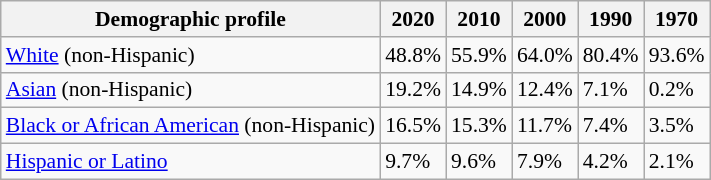<table class="wikitable sortable collapsible" style="font-size:90%;">
<tr>
<th>Demographic profile</th>
<th>2020</th>
<th>2010</th>
<th>2000</th>
<th>1990</th>
<th>1970</th>
</tr>
<tr>
<td><a href='#'>White</a> (non-Hispanic)</td>
<td>48.8%</td>
<td>55.9%</td>
<td>64.0%</td>
<td>80.4%</td>
<td>93.6%</td>
</tr>
<tr>
<td><a href='#'>Asian</a> (non-Hispanic)</td>
<td>19.2%</td>
<td>14.9%</td>
<td>12.4%</td>
<td>7.1%</td>
<td>0.2%</td>
</tr>
<tr>
<td><a href='#'>Black or African American</a> (non-Hispanic)</td>
<td>16.5%</td>
<td>15.3%</td>
<td>11.7%</td>
<td>7.4%</td>
<td>3.5%</td>
</tr>
<tr>
<td><a href='#'>Hispanic or Latino</a></td>
<td>9.7%</td>
<td>9.6%</td>
<td>7.9%</td>
<td>4.2%</td>
<td>2.1%</td>
</tr>
</table>
